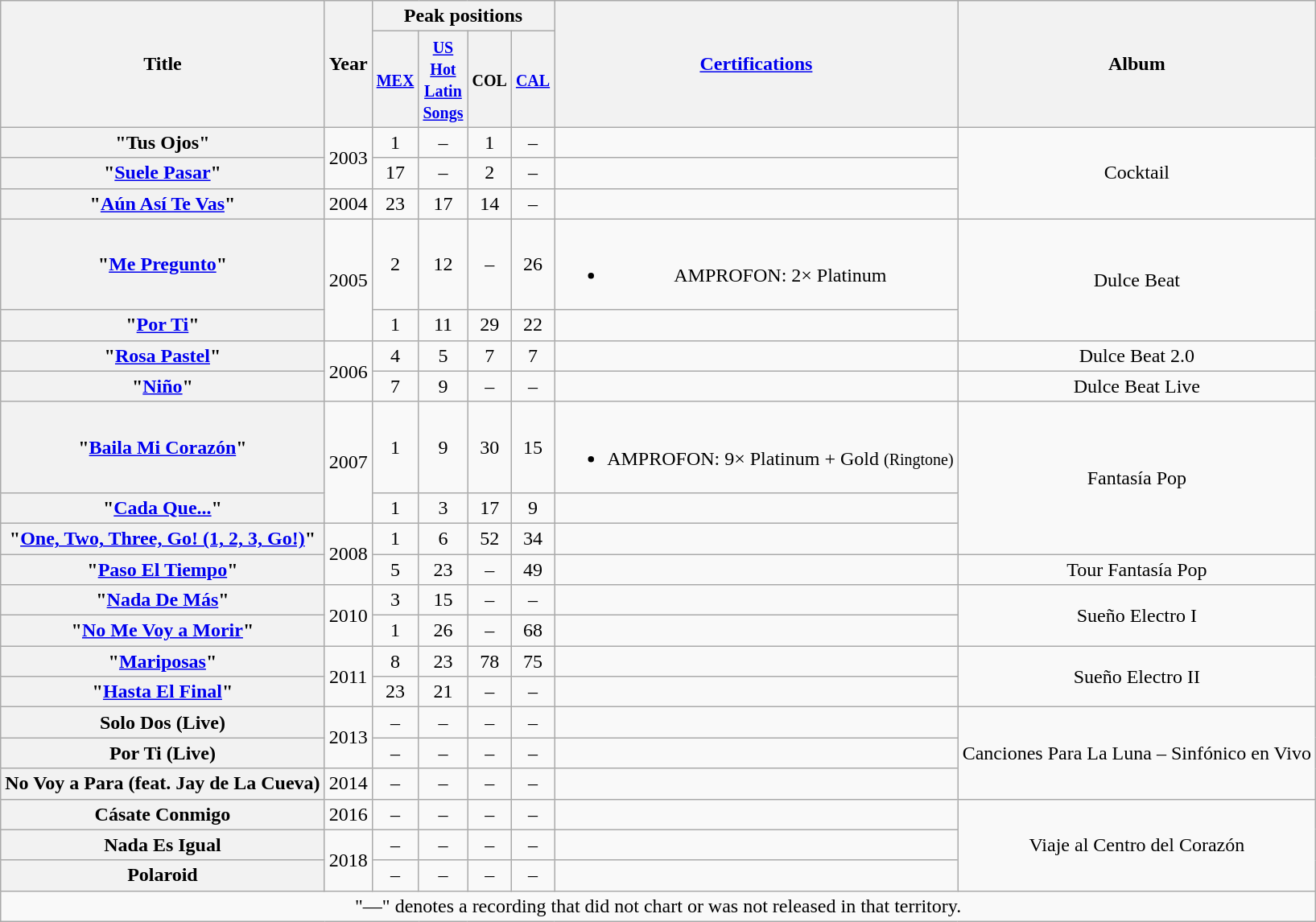<table class="wikitable plainrowheaders" style="text-align:center;">
<tr>
<th rowspan="2">Title</th>
<th rowspan="2">Year</th>
<th colspan="4">Peak positions</th>
<th rowspan="2"><a href='#'>Certifications</a></th>
<th rowspan="2">Album</th>
</tr>
<tr>
<th width="28"><small><a href='#'>MEX</a></small></th>
<th width="28"><small><a href='#'>US Hot Latin Songs</a></small></th>
<th width="28"><small>COL</small></th>
<th width="28"><small><a href='#'>CAL</a></small></th>
</tr>
<tr>
<th scope="row">"Tus Ojos"</th>
<td rowspan="2">2003</td>
<td>1</td>
<td>–</td>
<td>1</td>
<td>–</td>
<td></td>
<td rowspan="3">Cocktail</td>
</tr>
<tr>
<th scope="row">"<a href='#'>Suele Pasar</a>"</th>
<td>17</td>
<td>–</td>
<td>2</td>
<td>–</td>
<td></td>
</tr>
<tr>
<th scope="row">"<a href='#'>Aún Así Te Vas</a>"</th>
<td rowspan="1">2004</td>
<td>23</td>
<td>17</td>
<td>14</td>
<td>–</td>
<td></td>
</tr>
<tr>
<th scope="row">"<a href='#'>Me Pregunto</a>"</th>
<td rowspan="2">2005</td>
<td>2</td>
<td>12</td>
<td>–</td>
<td>26</td>
<td><br><ul><li>AMPROFON: 2× Platinum</li></ul></td>
<td rowspan="2">Dulce Beat</td>
</tr>
<tr>
<th scope="row">"<a href='#'>Por Ti</a>"</th>
<td>1</td>
<td>11</td>
<td>29</td>
<td>22</td>
<td></td>
</tr>
<tr>
<th scope="row">"<a href='#'>Rosa Pastel</a>"</th>
<td rowspan="2">2006</td>
<td>4</td>
<td>5</td>
<td>7</td>
<td>7</td>
<td></td>
<td rowspan="1">Dulce Beat 2.0</td>
</tr>
<tr>
<th scope="row">"<a href='#'>Niño</a>"</th>
<td>7</td>
<td>9</td>
<td>–</td>
<td>–</td>
<td></td>
<td rowspan="1">Dulce Beat Live</td>
</tr>
<tr>
<th scope="row">"<a href='#'>Baila Mi Corazón</a>"</th>
<td rowspan="2">2007</td>
<td>1</td>
<td>9</td>
<td>30</td>
<td>15</td>
<td><br><ul><li>AMPROFON: 9× Platinum + Gold <small>(Ringtone)</small></li></ul></td>
<td rowspan="3">Fantasía Pop</td>
</tr>
<tr>
<th scope="row">"<a href='#'>Cada Que...</a>"</th>
<td>1</td>
<td>3</td>
<td>17</td>
<td>9</td>
<td></td>
</tr>
<tr>
<th scope="row">"<a href='#'>One, Two, Three, Go! (1, 2, 3, Go!)</a>"</th>
<td rowspan="2">2008</td>
<td>1</td>
<td>6</td>
<td>52</td>
<td>34</td>
<td></td>
</tr>
<tr>
<th scope="row">"<a href='#'>Paso El Tiempo</a>"</th>
<td>5</td>
<td>23</td>
<td>–</td>
<td>49</td>
<td></td>
<td rowspan="1">Tour Fantasía Pop</td>
</tr>
<tr>
<th scope="row">"<a href='#'>Nada De Más</a>"</th>
<td rowspan="2">2010</td>
<td>3</td>
<td>15</td>
<td>–</td>
<td>–</td>
<td></td>
<td rowspan="2">Sueño Electro I</td>
</tr>
<tr>
<th scope="row">"<a href='#'>No Me Voy a Morir</a>"</th>
<td>1</td>
<td>26</td>
<td>–</td>
<td>68</td>
<td></td>
</tr>
<tr>
<th scope="row">"<a href='#'>Mariposas</a>"</th>
<td rowspan="2">2011</td>
<td>8</td>
<td>23</td>
<td>78</td>
<td>75</td>
<td></td>
<td rowspan="2">Sueño Electro II</td>
</tr>
<tr>
<th scope="row">"<a href='#'>Hasta El Final</a>"</th>
<td>23</td>
<td>21</td>
<td>–</td>
<td>–</td>
<td></td>
</tr>
<tr>
<th scope="row">Solo Dos (Live)</th>
<td rowspan="2">2013</td>
<td>–</td>
<td>–</td>
<td>–</td>
<td>–</td>
<td></td>
<td rowspan="3">Canciones Para La Luna – Sinfónico en Vivo</td>
</tr>
<tr>
<th scope="row">Por Ti (Live)</th>
<td>–</td>
<td>–</td>
<td>–</td>
<td>–</td>
<td></td>
</tr>
<tr>
<th scope="row">No Voy a Para (feat. Jay de La Cueva)</th>
<td>2014</td>
<td>–</td>
<td>–</td>
<td>–</td>
<td>–</td>
<td></td>
</tr>
<tr>
<th scope="row">Cásate Conmigo</th>
<td>2016</td>
<td>–</td>
<td>–</td>
<td>–</td>
<td>–</td>
<td></td>
<td rowspan="3">Viaje al Centro del Corazón</td>
</tr>
<tr>
<th scope="row">Nada Es Igual</th>
<td rowspan="2">2018</td>
<td>–</td>
<td>–</td>
<td>–</td>
<td>–</td>
<td></td>
</tr>
<tr>
<th scope="row">Polaroid</th>
<td>–</td>
<td>–</td>
<td>–</td>
<td>–</td>
<td></td>
</tr>
<tr>
<td colspan="8">"—" denotes a recording that did not chart or was not released in that territory.<br></td>
</tr>
</table>
